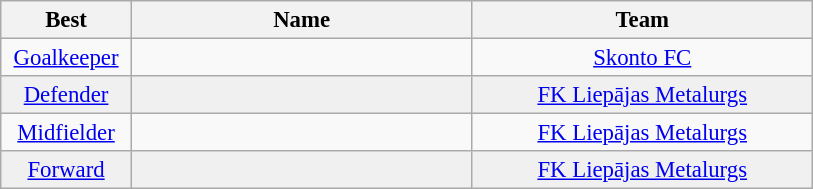<table class="wikitable" style="font-size:95%; text-align:center;">
<tr>
<th width="80">Best</th>
<th width="220">Name</th>
<th width="220">Team</th>
</tr>
<tr>
<td><a href='#'>Goalkeeper</a></td>
<td></td>
<td><a href='#'>Skonto FC</a></td>
</tr>
<tr bgcolor="#F0F0F0">
<td><a href='#'>Defender</a></td>
<td></td>
<td><a href='#'>FK Liepājas Metalurgs</a></td>
</tr>
<tr>
<td><a href='#'>Midfielder</a></td>
<td></td>
<td><a href='#'>FK Liepājas Metalurgs</a></td>
</tr>
<tr bgcolor="#F0F0F0">
<td><a href='#'>Forward</a></td>
<td></td>
<td><a href='#'>FK Liepājas Metalurgs</a></td>
</tr>
</table>
